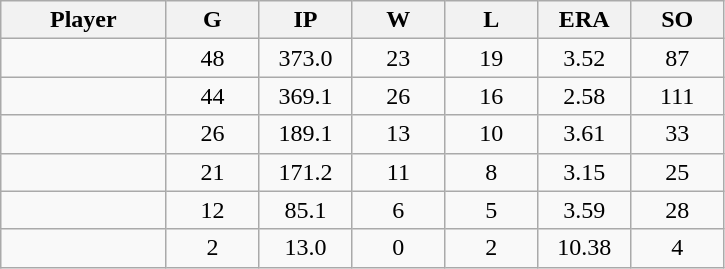<table class="wikitable sortable">
<tr>
<th bgcolor="#DDDDFF" width="16%">Player</th>
<th bgcolor="#DDDDFF" width="9%">G</th>
<th bgcolor="#DDDDFF" width="9%">IP</th>
<th bgcolor="#DDDDFF" width="9%">W</th>
<th bgcolor="#DDDDFF" width="9%">L</th>
<th bgcolor="#DDDDFF" width="9%">ERA</th>
<th bgcolor="#DDDDFF" width="9%">SO</th>
</tr>
<tr align="center">
<td></td>
<td>48</td>
<td>373.0</td>
<td>23</td>
<td>19</td>
<td>3.52</td>
<td>87</td>
</tr>
<tr align="center">
<td></td>
<td>44</td>
<td>369.1</td>
<td>26</td>
<td>16</td>
<td>2.58</td>
<td>111</td>
</tr>
<tr align="center">
<td></td>
<td>26</td>
<td>189.1</td>
<td>13</td>
<td>10</td>
<td>3.61</td>
<td>33</td>
</tr>
<tr align="center">
<td></td>
<td>21</td>
<td>171.2</td>
<td>11</td>
<td>8</td>
<td>3.15</td>
<td>25</td>
</tr>
<tr align="center">
<td></td>
<td>12</td>
<td>85.1</td>
<td>6</td>
<td>5</td>
<td>3.59</td>
<td>28</td>
</tr>
<tr align="center">
<td></td>
<td>2</td>
<td>13.0</td>
<td>0</td>
<td>2</td>
<td>10.38</td>
<td>4</td>
</tr>
</table>
